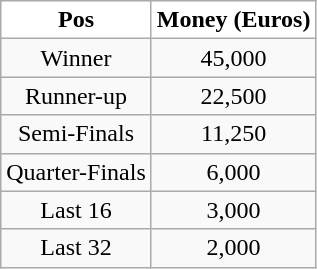<table class="wikitable" style="text-align: center;">
<tr>
<th style="background:#ffffff; color:#000000;">Pos</th>
<th style="background:#ffffff; color:#000000;">Money (Euros)</th>
</tr>
<tr>
<td>Winner</td>
<td>45,000</td>
</tr>
<tr>
<td>Runner-up</td>
<td>22,500</td>
</tr>
<tr>
<td>Semi-Finals</td>
<td>11,250</td>
</tr>
<tr>
<td>Quarter-Finals</td>
<td>6,000</td>
</tr>
<tr>
<td>Last 16</td>
<td>3,000</td>
</tr>
<tr>
<td>Last 32</td>
<td>2,000</td>
</tr>
</table>
